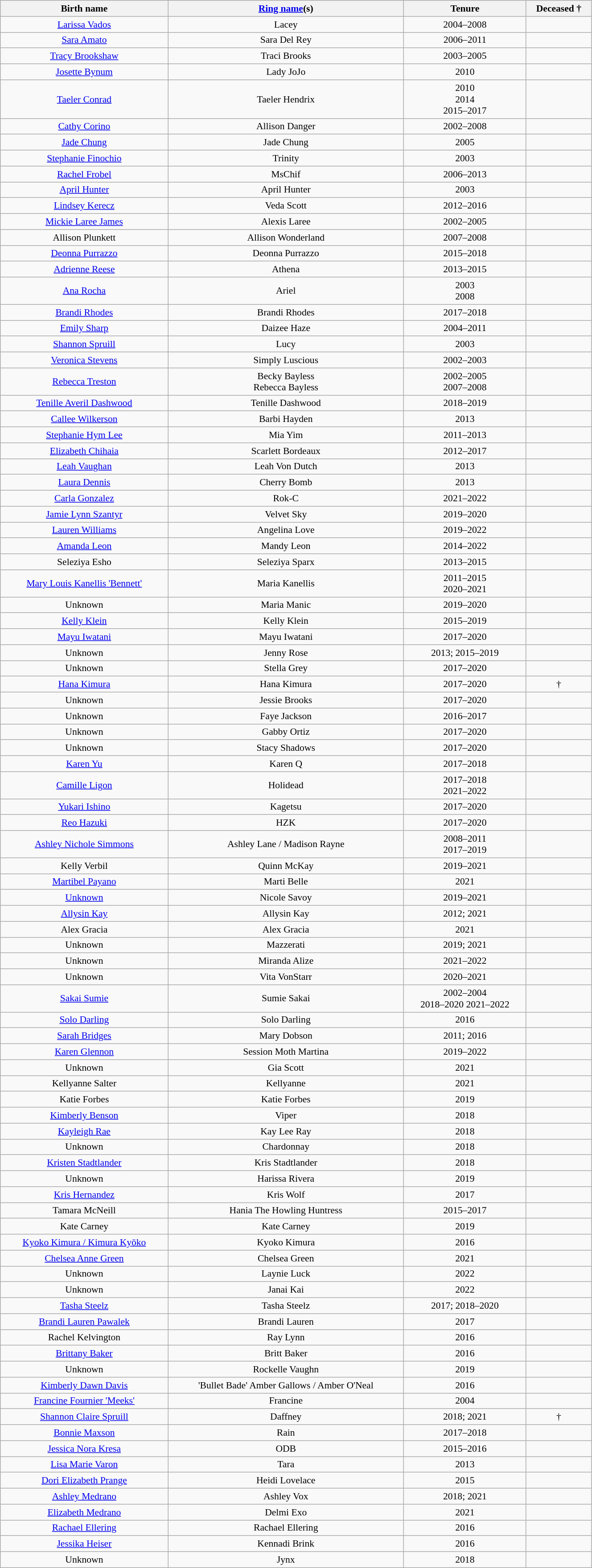<table class="sortable wikitable" style="font-size:90%; text-align:center; width:70%;">
<tr>
<th>Birth name</th>
<th><a href='#'>Ring name</a>(s)</th>
<th>Tenure</th>
<th>Deceased †</th>
</tr>
<tr>
<td><a href='#'>Larissa Vados</a></td>
<td>Lacey</td>
<td>2004–2008</td>
<td></td>
</tr>
<tr>
<td><a href='#'>Sara Amato</a></td>
<td>Sara Del Rey</td>
<td>2006–2011</td>
<td></td>
</tr>
<tr>
<td><a href='#'>Tracy Brookshaw</a></td>
<td>Traci Brooks</td>
<td>2003–2005</td>
<td></td>
</tr>
<tr>
<td><a href='#'>Josette Bynum</a></td>
<td>Lady JoJo</td>
<td>2010</td>
<td></td>
</tr>
<tr>
<td><a href='#'>Taeler Conrad</a></td>
<td>Taeler Hendrix</td>
<td>2010<br>2014<br>2015–2017</td>
<td></td>
</tr>
<tr>
<td><a href='#'>Cathy Corino</a></td>
<td>Allison Danger</td>
<td>2002–2008</td>
<td></td>
</tr>
<tr>
<td><a href='#'>Jade Chung</a></td>
<td>Jade Chung</td>
<td>2005</td>
<td></td>
</tr>
<tr>
<td><a href='#'>Stephanie Finochio</a></td>
<td>Trinity</td>
<td>2003</td>
<td></td>
</tr>
<tr>
<td><a href='#'>Rachel Frobel</a></td>
<td>MsChif</td>
<td>2006–2013</td>
<td></td>
</tr>
<tr>
<td><a href='#'>April Hunter</a></td>
<td>April Hunter</td>
<td>2003</td>
<td></td>
</tr>
<tr>
<td><a href='#'>Lindsey Kerecz</a></td>
<td>Veda Scott</td>
<td>2012–2016</td>
<td></td>
</tr>
<tr>
<td><a href='#'>Mickie Laree James</a></td>
<td>Alexis Laree</td>
<td>2002–2005</td>
<td></td>
</tr>
<tr>
<td>Allison Plunkett</td>
<td>Allison Wonderland</td>
<td>2007–2008</td>
<td></td>
</tr>
<tr>
<td><a href='#'>Deonna Purrazzo</a></td>
<td>Deonna Purrazzo</td>
<td>2015–2018</td>
<td></td>
</tr>
<tr>
<td><a href='#'>Adrienne Reese</a></td>
<td>Athena</td>
<td>2013–2015</td>
<td></td>
</tr>
<tr>
<td><a href='#'>Ana Rocha</a></td>
<td>Ariel</td>
<td>2003<br>2008</td>
<td></td>
</tr>
<tr>
<td><a href='#'>Brandi Rhodes</a></td>
<td>Brandi Rhodes</td>
<td>2017–2018</td>
<td></td>
</tr>
<tr>
<td><a href='#'>Emily Sharp</a></td>
<td>Daizee Haze</td>
<td>2004–2011</td>
<td></td>
</tr>
<tr>
<td><a href='#'>Shannon Spruill</a></td>
<td>Lucy</td>
<td>2003</td>
<td></td>
</tr>
<tr>
<td><a href='#'>Veronica Stevens</a></td>
<td>Simply Luscious</td>
<td>2002–2003</td>
<td></td>
</tr>
<tr>
<td><a href='#'>Rebecca Treston</a></td>
<td>Becky Bayless<br>Rebecca Bayless</td>
<td>2002–2005<br>2007–2008</td>
<td></td>
</tr>
<tr>
<td><a href='#'>Tenille Averil Dashwood</a></td>
<td>Tenille Dashwood</td>
<td>2018–2019</td>
<td></td>
</tr>
<tr>
<td><a href='#'>Callee Wilkerson</a></td>
<td>Barbi Hayden</td>
<td>2013</td>
<td></td>
</tr>
<tr>
<td><a href='#'>Stephanie Hym Lee</a></td>
<td>Mia Yim</td>
<td>2011–2013</td>
<td></td>
</tr>
<tr>
<td><a href='#'>Elizabeth Chihaia</a></td>
<td>Scarlett Bordeaux</td>
<td>2012–2017</td>
<td></td>
</tr>
<tr>
<td><a href='#'>Leah Vaughan</a></td>
<td>Leah Von Dutch</td>
<td>2013</td>
<td></td>
</tr>
<tr>
<td><a href='#'>Laura Dennis</a></td>
<td>Cherry Bomb</td>
<td>2013</td>
<td></td>
</tr>
<tr>
<td><a href='#'>Carla Gonzalez</a></td>
<td>Rok-C</td>
<td>2021–2022</td>
<td></td>
</tr>
<tr>
<td><a href='#'>Jamie Lynn Szantyr</a></td>
<td>Velvet Sky</td>
<td>2019–2020</td>
<td></td>
</tr>
<tr>
<td><a href='#'>Lauren Williams</a></td>
<td>Angelina Love</td>
<td>2019–2022</td>
<td></td>
</tr>
<tr>
<td><a href='#'>Amanda Leon</a></td>
<td>Mandy Leon</td>
<td>2014–2022</td>
<td></td>
</tr>
<tr>
<td>Seleziya Esho</td>
<td>Seleziya Sparx</td>
<td>2013–2015</td>
<td></td>
</tr>
<tr>
<td><a href='#'>Mary Louis Kanellis 'Bennett'</a></td>
<td>Maria Kanellis</td>
<td>2011–2015<br>2020–2021</td>
<td></td>
</tr>
<tr>
<td>Unknown</td>
<td>Maria Manic</td>
<td>2019–2020</td>
<td></td>
</tr>
<tr>
<td><a href='#'>Kelly Klein</a></td>
<td>Kelly Klein</td>
<td>2015–2019</td>
<td></td>
</tr>
<tr>
<td><a href='#'>Mayu Iwatani</a></td>
<td>Mayu Iwatani</td>
<td>2017–2020</td>
<td></td>
</tr>
<tr>
<td>Unknown</td>
<td>Jenny Rose</td>
<td>2013; 2015–2019</td>
<td></td>
</tr>
<tr>
<td>Unknown</td>
<td>Stella Grey</td>
<td>2017–2020</td>
<td></td>
</tr>
<tr>
<td><a href='#'>Hana Kimura</a></td>
<td>Hana Kimura</td>
<td>2017–2020</td>
<td>†</td>
</tr>
<tr>
<td>Unknown</td>
<td>Jessie Brooks</td>
<td>2017–2020</td>
<td></td>
</tr>
<tr>
<td>Unknown</td>
<td>Faye Jackson</td>
<td>2016–2017</td>
<td></td>
</tr>
<tr>
<td>Unknown</td>
<td>Gabby Ortiz</td>
<td>2017–2020</td>
<td></td>
</tr>
<tr>
<td>Unknown</td>
<td>Stacy Shadows</td>
<td>2017–2020</td>
<td></td>
</tr>
<tr>
<td><a href='#'>Karen Yu</a></td>
<td>Karen Q</td>
<td>2017–2018</td>
<td></td>
</tr>
<tr>
<td><a href='#'>Camille Ligon</a></td>
<td>Holidead</td>
<td>2017–2018<br>2021–2022</td>
<td></td>
</tr>
<tr>
<td><a href='#'>Yukari Ishino</a></td>
<td>Kagetsu</td>
<td>2017–2020</td>
<td></td>
</tr>
<tr>
<td><a href='#'>Reo Hazuki</a></td>
<td>HZK</td>
<td>2017–2020</td>
<td></td>
</tr>
<tr>
<td><a href='#'>Ashley Nichole Simmons</a></td>
<td>Ashley Lane / Madison Rayne</td>
<td>2008–2011<br>2017–2019</td>
<td></td>
</tr>
<tr>
<td>Kelly Verbil</td>
<td>Quinn McKay</td>
<td>2019–2021</td>
<td></td>
</tr>
<tr>
<td><a href='#'>Martibel Payano</a></td>
<td>Marti Belle</td>
<td>2021</td>
<td></td>
</tr>
<tr>
<td><a href='#'>Unknown</a></td>
<td>Nicole Savoy</td>
<td>2019–2021</td>
<td></td>
</tr>
<tr>
<td><a href='#'>Allysin Kay</a></td>
<td>Allysin Kay</td>
<td>2012; 2021</td>
<td></td>
</tr>
<tr>
<td>Alex Gracia</td>
<td>Alex Gracia</td>
<td>2021</td>
<td></td>
</tr>
<tr>
<td>Unknown</td>
<td>Mazzerati</td>
<td>2019; 2021</td>
<td></td>
</tr>
<tr>
<td>Unknown</td>
<td>Miranda Alize</td>
<td>2021–2022</td>
<td></td>
</tr>
<tr>
<td>Unknown</td>
<td>Vita VonStarr</td>
<td>2020–2021</td>
<td></td>
</tr>
<tr>
<td><a href='#'>Sakai Sumie</a></td>
<td>Sumie Sakai</td>
<td>2002–2004<br>2018–2020
2021–2022</td>
<td></td>
</tr>
<tr>
<td><a href='#'>Solo Darling</a></td>
<td>Solo Darling</td>
<td>2016</td>
<td></td>
</tr>
<tr>
<td><a href='#'>Sarah Bridges</a></td>
<td>Mary Dobson</td>
<td>2011; 2016</td>
<td></td>
</tr>
<tr>
<td><a href='#'>Karen Glennon</a></td>
<td>Session Moth Martina</td>
<td>2019–2022</td>
<td></td>
</tr>
<tr>
<td>Unknown</td>
<td>Gia Scott</td>
<td>2021</td>
<td></td>
</tr>
<tr>
<td>Kellyanne Salter</td>
<td>Kellyanne</td>
<td>2021</td>
<td></td>
</tr>
<tr>
<td>Katie Forbes</td>
<td>Katie Forbes</td>
<td>2019</td>
<td></td>
</tr>
<tr>
<td><a href='#'>Kimberly Benson</a></td>
<td>Viper</td>
<td>2018</td>
<td></td>
</tr>
<tr>
<td><a href='#'>Kayleigh Rae</a></td>
<td>Kay Lee Ray</td>
<td>2018</td>
<td></td>
</tr>
<tr>
<td>Unknown</td>
<td>Chardonnay</td>
<td>2018</td>
<td></td>
</tr>
<tr>
<td><a href='#'>Kristen Stadtlander</a></td>
<td>Kris Stadtlander</td>
<td>2018</td>
<td></td>
</tr>
<tr>
<td>Unknown</td>
<td>Harissa Rivera</td>
<td>2019</td>
<td></td>
</tr>
<tr>
<td><a href='#'>Kris Hernandez</a></td>
<td>Kris Wolf</td>
<td>2017</td>
<td></td>
</tr>
<tr>
<td>Tamara McNeill</td>
<td>Hania The Howling Huntress</td>
<td>2015–2017</td>
<td></td>
</tr>
<tr>
<td>Kate Carney</td>
<td>Kate Carney</td>
<td>2019</td>
<td></td>
</tr>
<tr>
<td><a href='#'>Kyoko Kimura / Kimura Kyōko</a></td>
<td>Kyoko Kimura</td>
<td>2016</td>
<td></td>
</tr>
<tr>
<td><a href='#'>Chelsea Anne Green</a></td>
<td>Chelsea Green</td>
<td>2021</td>
<td></td>
</tr>
<tr>
<td>Unknown</td>
<td>Laynie Luck</td>
<td>2022</td>
<td></td>
</tr>
<tr>
<td>Unknown</td>
<td>Janai Kai</td>
<td>2022</td>
<td></td>
</tr>
<tr>
<td><a href='#'>Tasha Steelz</a></td>
<td>Tasha Steelz</td>
<td>2017; 2018–2020</td>
<td></td>
</tr>
<tr>
<td><a href='#'>Brandi Lauren Pawalek</a></td>
<td>Brandi Lauren</td>
<td>2017</td>
<td></td>
</tr>
<tr>
<td>Rachel Kelvington</td>
<td>Ray Lynn</td>
<td>2016</td>
<td></td>
</tr>
<tr>
<td><a href='#'>Brittany Baker</a></td>
<td>Britt Baker</td>
<td>2016</td>
<td></td>
</tr>
<tr>
<td>Unknown</td>
<td>Rockelle Vaughn</td>
<td>2019</td>
<td></td>
</tr>
<tr>
<td><a href='#'>Kimberly Dawn Davis</a></td>
<td>'Bullet Bade' Amber Gallows / Amber O'Neal</td>
<td>2016</td>
<td></td>
</tr>
<tr>
<td><a href='#'>Francine Fournier 'Meeks'</a></td>
<td>Francine</td>
<td>2004</td>
<td></td>
</tr>
<tr>
<td><a href='#'>Shannon Claire Spruill</a></td>
<td>Daffney</td>
<td>2018; 2021</td>
<td>†</td>
</tr>
<tr>
<td><a href='#'>Bonnie Maxson</a></td>
<td>Rain</td>
<td>2017–2018</td>
<td></td>
</tr>
<tr>
<td><a href='#'>Jessica Nora Kresa</a></td>
<td>ODB</td>
<td>2015–2016</td>
<td></td>
</tr>
<tr>
<td><a href='#'>Lisa Marie Varon</a></td>
<td>Tara</td>
<td>2013</td>
<td></td>
</tr>
<tr>
<td><a href='#'>Dori Elizabeth Prange</a></td>
<td>Heidi Lovelace</td>
<td>2015</td>
<td></td>
</tr>
<tr>
<td><a href='#'>Ashley Medrano</a></td>
<td>Ashley Vox</td>
<td>2018; 2021</td>
<td></td>
</tr>
<tr>
<td><a href='#'>Elizabeth Medrano</a></td>
<td>Delmi Exo</td>
<td>2021</td>
<td></td>
</tr>
<tr>
<td><a href='#'>Rachael Ellering</a></td>
<td>Rachael Ellering</td>
<td>2016</td>
<td></td>
</tr>
<tr>
<td><a href='#'>Jessika Heiser</a></td>
<td>Kennadi Brink</td>
<td>2016</td>
<td></td>
</tr>
<tr>
<td>Unknown</td>
<td>Jynx</td>
<td>2018</td>
<td></td>
</tr>
</table>
